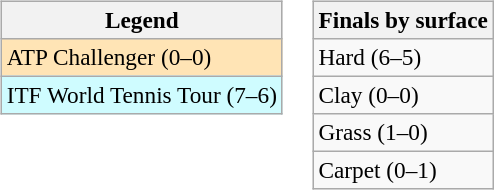<table>
<tr valign=top>
<td><br><table class=wikitable style=font-size:97%>
<tr>
<th>Legend</th>
</tr>
<tr bgcolor=moccasin>
<td>ATP Challenger (0–0)</td>
</tr>
<tr bgcolor=cffcff>
<td>ITF World Tennis Tour (7–6)</td>
</tr>
</table>
</td>
<td><br><table class=wikitable style=font-size:97%>
<tr>
<th>Finals by surface</th>
</tr>
<tr>
<td>Hard (6–5)</td>
</tr>
<tr>
<td>Clay (0–0)</td>
</tr>
<tr>
<td>Grass (1–0)</td>
</tr>
<tr>
<td>Carpet (0–1)</td>
</tr>
</table>
</td>
</tr>
</table>
